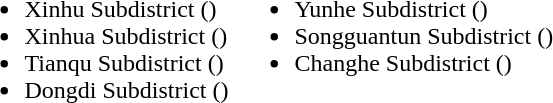<table>
<tr>
<td valign="top"><br><ul><li>Xinhu Subdistrict ()</li><li>Xinhua Subdistrict ()</li><li>Tianqu Subdistrict ()</li><li>Dongdi Subdistrict ()</li></ul></td>
<td valign="top"><br><ul><li>Yunhe Subdistrict ()</li><li>Songguantun Subdistrict ()</li><li>Changhe Subdistrict ()</li></ul></td>
</tr>
</table>
